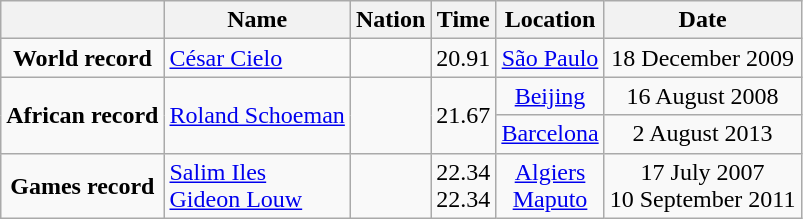<table class=wikitable style=text-align:center>
<tr>
<th></th>
<th>Name</th>
<th>Nation</th>
<th>Time</th>
<th>Location</th>
<th>Date</th>
</tr>
<tr>
<td><strong>World record</strong></td>
<td align=left><a href='#'>César Cielo</a></td>
<td align=left></td>
<td align=left>20.91</td>
<td><a href='#'>São Paulo</a></td>
<td>18 December 2009</td>
</tr>
<tr>
<td rowspan=2><strong>African record</strong></td>
<td rowspan=2 align=left><a href='#'>Roland Schoeman</a></td>
<td rowspan=2 align=left></td>
<td rowspan=2 align=left>21.67</td>
<td><a href='#'>Beijing</a></td>
<td>16 August 2008</td>
</tr>
<tr>
<td><a href='#'>Barcelona</a></td>
<td>2 August 2013</td>
</tr>
<tr>
<td><strong>Games record</strong></td>
<td align=left><a href='#'>Salim Iles</a><br><a href='#'>Gideon Louw</a></td>
<td align=left><br></td>
<td align=left>22.34<br>22.34</td>
<td><a href='#'>Algiers</a><br><a href='#'>Maputo</a></td>
<td>17 July 2007<br>10 September 2011</td>
</tr>
</table>
